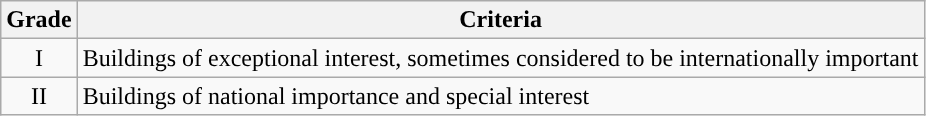<table class="wikitable">
<tr>
<th>Grade</th>
<th>Criteria</th>
</tr>
<tr>
<td align="center" >I</td>
<td>Buildings of exceptional interest, sometimes considered to be internationally important</td>
</tr>
<tr>
<td align="center" >II</td>
<td>Buildings of national importance and special interest</td>
</tr>
</table>
